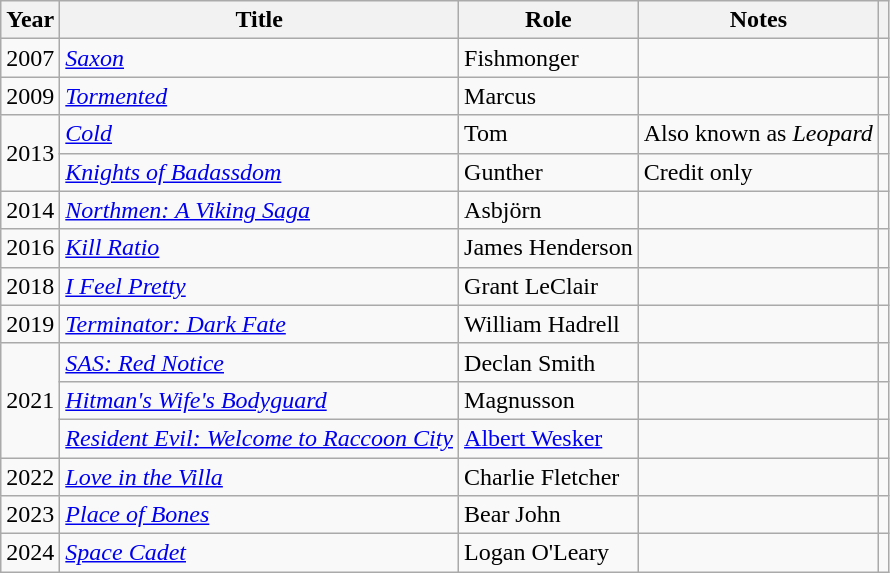<table class="wikitable sortable">
<tr>
<th>Year</th>
<th>Title</th>
<th>Role</th>
<th class="unsortable">Notes</th>
<th class="unsortable"></th>
</tr>
<tr>
<td>2007</td>
<td><em><a href='#'>Saxon</a></em></td>
<td>Fishmonger</td>
<td></td>
<td></td>
</tr>
<tr>
<td>2009</td>
<td><em><a href='#'>Tormented</a></em></td>
<td>Marcus</td>
<td></td>
<td></td>
</tr>
<tr>
<td rowspan="2">2013</td>
<td><em><a href='#'>Cold</a></em></td>
<td>Tom</td>
<td>Also known as <em>Leopard</em></td>
<td></td>
</tr>
<tr>
<td><em><a href='#'>Knights of Badassdom</a></em></td>
<td>Gunther</td>
<td>Credit only</td>
<td></td>
</tr>
<tr>
<td>2014</td>
<td><em><a href='#'>Northmen: A Viking Saga</a></em></td>
<td>Asbjörn</td>
<td></td>
<td></td>
</tr>
<tr>
<td>2016</td>
<td><em><a href='#'>Kill Ratio</a></em></td>
<td>James Henderson</td>
<td></td>
<td></td>
</tr>
<tr>
<td>2018</td>
<td><em><a href='#'>I Feel Pretty</a></em></td>
<td>Grant LeClair</td>
<td></td>
<td></td>
</tr>
<tr>
<td>2019</td>
<td><em><a href='#'>Terminator: Dark Fate</a></em></td>
<td>William Hadrell</td>
<td></td>
<td></td>
</tr>
<tr>
<td rowspan="3">2021</td>
<td><em><a href='#'>SAS: Red Notice</a></em></td>
<td>Declan Smith</td>
<td></td>
<td></td>
</tr>
<tr>
<td><em><a href='#'>Hitman's Wife's Bodyguard</a></em></td>
<td>Magnusson</td>
<td></td>
<td></td>
</tr>
<tr>
<td><em><a href='#'>Resident Evil: Welcome to Raccoon City</a></em></td>
<td><a href='#'>Albert Wesker</a></td>
<td></td>
<td></td>
</tr>
<tr>
<td>2022</td>
<td><em><a href='#'>Love in the Villa</a></em></td>
<td>Charlie Fletcher</td>
<td></td>
<td></td>
</tr>
<tr>
<td>2023</td>
<td><em><a href='#'>Place of Bones</a></em></td>
<td>Bear John</td>
<td></td>
<td></td>
</tr>
<tr>
<td>2024</td>
<td><em><a href='#'>Space Cadet</a></em></td>
<td>Logan O'Leary</td>
<td></td>
</tr>
</table>
